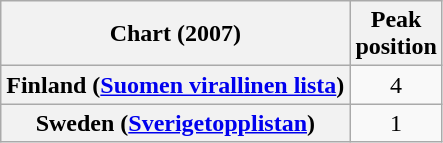<table class="wikitable sortable plainrowheaders">
<tr>
<th>Chart (2007)</th>
<th>Peak<br>position</th>
</tr>
<tr>
<th scope="row">Finland (<a href='#'>Suomen virallinen lista</a>)</th>
<td style="text-align:center;">4</td>
</tr>
<tr>
<th scope="row">Sweden (<a href='#'>Sverigetopplistan</a>)</th>
<td style="text-align:center;">1</td>
</tr>
</table>
